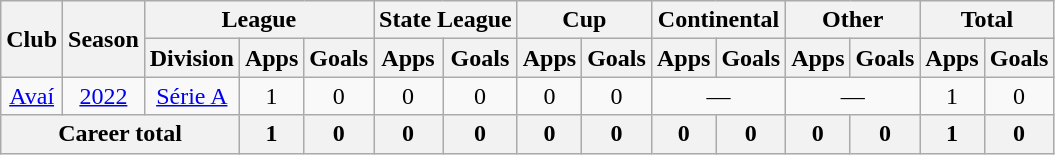<table class="wikitable" style="text-align: center;">
<tr>
<th rowspan="2">Club</th>
<th rowspan="2">Season</th>
<th colspan="3">League</th>
<th colspan="2">State League</th>
<th colspan="2">Cup</th>
<th colspan="2">Continental</th>
<th colspan="2">Other</th>
<th colspan="2">Total</th>
</tr>
<tr>
<th>Division</th>
<th>Apps</th>
<th>Goals</th>
<th>Apps</th>
<th>Goals</th>
<th>Apps</th>
<th>Goals</th>
<th>Apps</th>
<th>Goals</th>
<th>Apps</th>
<th>Goals</th>
<th>Apps</th>
<th>Goals</th>
</tr>
<tr>
<td><a href='#'>Avaí</a></td>
<td><a href='#'>2022</a></td>
<td><a href='#'>Série A</a></td>
<td>1</td>
<td>0</td>
<td>0</td>
<td>0</td>
<td>0</td>
<td>0</td>
<td colspan="2">—</td>
<td colspan="2">—</td>
<td>1</td>
<td>0</td>
</tr>
<tr>
<th colspan="3">Career total</th>
<th>1</th>
<th>0</th>
<th>0</th>
<th>0</th>
<th>0</th>
<th>0</th>
<th>0</th>
<th>0</th>
<th>0</th>
<th>0</th>
<th>1</th>
<th>0</th>
</tr>
</table>
